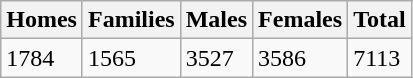<table class="wikitable">
<tr>
<th>Homes</th>
<th>Families</th>
<th>Males</th>
<th>Females</th>
<th>Total</th>
</tr>
<tr>
<td>1784</td>
<td>1565</td>
<td>3527</td>
<td>3586</td>
<td>7113</td>
</tr>
</table>
